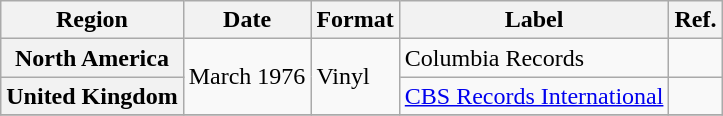<table class="wikitable plainrowheaders">
<tr>
<th scope="col">Region</th>
<th scope="col">Date</th>
<th scope="col">Format</th>
<th scope="col">Label</th>
<th scope="col">Ref.</th>
</tr>
<tr>
<th scope="row">North America</th>
<td rowspan="2">March 1976</td>
<td rowspan="2">Vinyl</td>
<td>Columbia Records</td>
<td></td>
</tr>
<tr>
<th scope="row">United Kingdom</th>
<td><a href='#'>CBS Records International</a></td>
<td></td>
</tr>
<tr>
</tr>
</table>
